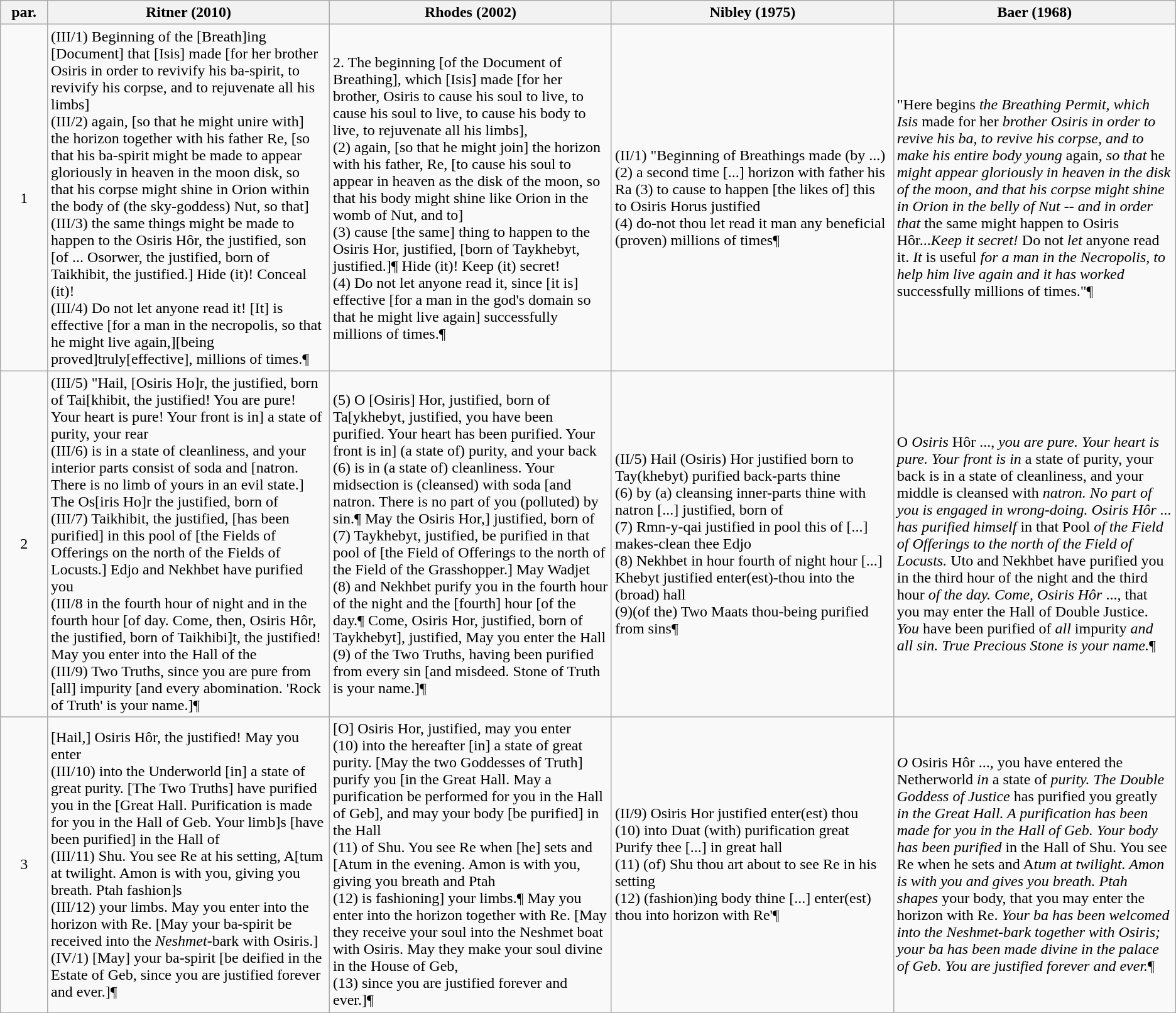<table class="wikitable">
<tr>
<th style="width: 4%; text-align: center;">par.</th>
<th style="width: 24%;">Ritner (2010)</th>
<th style="width: 24%;">Rhodes (2002)</th>
<th style="width: 24%;">Nibley (1975)</th>
<th style="width: 24%;">Baer (1968)</th>
</tr>
<tr>
<td style="text-align: center;">1</td>
<td>(III/1) Beginning of the [Breath]ing [Document] that [Isis] made [for her brother Osiris in order to revivify his ba-spirit, to revivify his corpse, and to rejuvenate all his limbs] <br> (III/2) again, [so that he might unire with] the horizon together with his father Re, [so that his ba-spirit might be made to appear gloriously in heaven in the moon disk, so that his corpse might shine in Orion within the body of (the sky-goddess) Nut, so that] <br> (III/3) the same things might be made to happen to the Osiris Hôr, the justified, son [of ... Osorwer, the justified, born of Taikhibit, the justified.] Hide (it)! Conceal (it)! <br>(III/4) Do not let anyone read it! [It] is effective [for a man in the necropolis, so that he might live again,][being proved]truly[effective], millions of times.¶</td>
<td>2. The beginning [of the Document of Breathing], which [Isis] made [for her brother, Osiris to cause his soul to live, to cause his soul to live, to cause his body to live, to rejuvenate all his limbs], <br>(2) again, [so that he might join] the horizon with his father, Re, [to cause his soul to appear in heaven as the disk of the moon, so that his body might shine like Orion in the womb of Nut, and to] <br> (3) cause [the same] thing to happen to the Osiris Hor, justified, [born of Taykhebyt, justified.]¶ Hide (it)! Keep (it) secret! <br>(4) Do not let anyone read it, since [it is] effective [for a man in the god's domain so that he might live again] successfully millions of times.¶</td>
<td>(II/1) "Beginning of Breathings made (by ...)<br>(2) a second time [...] horizon with father his Ra (3) to cause to happen [the likes of] this to Osiris Horus justified <br> (4) do-not thou let read it man any beneficial (proven) millions of times¶</td>
<td>"Here begins <em>the Breathing Permit, which Isis</em> made for her <em>brother Osiris in order to revive his ba, to revive his corpse, and to make his entire body young</em> again, <em>so that</em> he <em>might appear gloriously in heaven in the disk of the moon, and that his corpse might shine in Orion in the belly of Nut -- and in order that</em> the same might happen to Osiris Hôr...<em>Keep it secret!</em> Do not <em>let</em> anyone read it. <em>It</em> is useful <em>for a man in the Necropolis, to help him live again and it has worked</em> successfully millions of times."¶</td>
</tr>
<tr>
<td style="text-align: center;">2</td>
<td>(III/5) "Hail, [Osiris Ho]r, the justified, born of Tai[khibit, the justified! You are pure! Your heart is pure! Your front is in] a state of purity, your rear <br>(III/6) is in a state of cleanliness, and your interior parts consist of soda and [natron. There is no limb of yours in an evil state.] The Os[iris Ho]r the justified, born of <br>(III/7) Taikhibit, the justified, [has been purified] in this pool of [the Fields of Offerings on the north of the Fields of Locusts.] Edjo and Nekhbet have purified you <br>(III/8 in the fourth hour of night and in the fourth hour [of day. Come, then, Osiris Hôr, the justified, born of Taikhibi]t, the justified! May you enter into the Hall of the <br>(III/9) Two Truths, since you are pure from [all] impurity [and every abomination. 'Rock of Truth' is your name.]¶</td>
<td>(5) O [Osiris] Hor, justified, born of Ta[ykhebyt, justified, you have been purified. Your heart has been purified. Your front is in] (a state of) purity, and your back <br>(6) is in (a state of) cleanliness. Your midsection is (cleansed) with soda [and natron. There is no part of you (polluted) by sin.¶ May the Osiris Hor,] justified, born of <br>(7) Taykhebyt, justified, be purified in that pool of [the Field of Offerings to the north of the Field of the Grasshopper.] May Wadjet <br>(8) and Nekhbet purify you in the fourth hour of the night and the [fourth] hour [of the day.¶ Come, Osiris Hor, justified, born of Taykhebyt], justified, May you enter the Hall <br>(9) of the Two Truths, having been purified from every sin [and misdeed. Stone of Truth is your name.]¶</td>
<td>(II/5) Hail (Osiris) Hor justified born to Tay(khebyt) purified back-parts thine <br>(6) by (a) cleansing inner-parts thine with natron [...] justified, born of <br>(7) Rmn-y-qai justified in pool this of [...] makes-clean thee Edjo <br>(8) Nekhbet in hour fourth of night hour [...] Khebyt justified enter(est)-thou into the (broad) hall <br>(9)(of the) Two Maats thou-being purified from sins¶</td>
<td>O <em>Osiris</em> Hôr ..., <em>you are pure. Your heart is pure. Your front is in</em> a state of purity, your back is in a state of cleanliness, and your middle is cleansed with <em>natron. No part of you is engaged in wrong-doing. Osiris Hôr ... has purified himself</em> in that Pool <em>of the Field of Offerings to the north of the Field of Locusts.</em> Uto and Nekhbet have purified you in the third hour of the night and the third hour <em>of the day. Come, Osiris Hôr</em> ..., that you may enter the Hall of Double Justice. <em>You</em> have been purified of <em>all</em> impurity <em>and all sin. True Precious Stone is your name.</em>¶</td>
</tr>
<tr>
<td style="text-align: center;">3</td>
<td>[Hail,] Osiris Hôr, the justified! May you enter <br>(III/10) into the Underworld [in] a state of great purity. [The Two Truths] have purified you in the [Great Hall. Purification is made for you in the Hall of Geb. Your limb]s [have been purified] in the Hall of <br> (III/11) Shu. You see Re at his setting, A[tum at twilight. Amon is with you, giving you breath. Ptah fashion]s <br> (III/12) your limbs. May you enter into the horizon with Re. [May your ba-spirit be received into the <em>Neshmet</em>-bark with Osiris.] <br>(IV/1) [May] your ba-spirit [be deified in the Estate of Geb, since you are justified forever and ever.]¶</td>
<td>[O] Osiris Hor, justified, may you enter <br>(10) into the hereafter [in] a state of great purity. [May the two Goddesses of Truth] purify you [in the Great Hall. May a purification be performed for you in the Hall of Geb], and may your body [be purified] in the Hall <br>(11) of Shu. You see Re when [he] sets and [Atum in the evening. Amon is with you, giving you breath and Ptah <br>(12) is fashioning] your limbs.¶ May you enter into the horizon together with Re. [May they receive your soul into the Neshmet boat with Osiris. May they make your soul divine in the House of Geb, <br>(13) since you are justified forever and ever.]¶</td>
<td>(II/9) Osiris Hor justified enter(est) thou <br>(10) into Duat (with) purification great Purify thee [...] in great hall <br>(11) (of) Shu thou art about to see Re in his setting <br> (12) (fashion)ing body thine [...] enter(est) thou into horizon with Re'¶</td>
<td><em>O</em> Osiris Hôr ..., you have entered the Netherworld <em>in</em> a state of <em>purity. The Double Goddess of Justice</em> has purified you greatly <em>in the Great Hall. A purification has been made for you in the Hall of Geb. Your body has been purified</em> in the Hall of Shu. You see Re when he sets and A<em>tum at twilight. Amon is with you and gives you breath. Ptah shapes</em> your body, that you may enter the horizon with Re. <em>Your ba has been welcomed into the Neshmet-bark together with Osiris; your ba has been made divine in the palace of Geb. You are justified forever and ever.</em>¶</td>
</tr>
</table>
